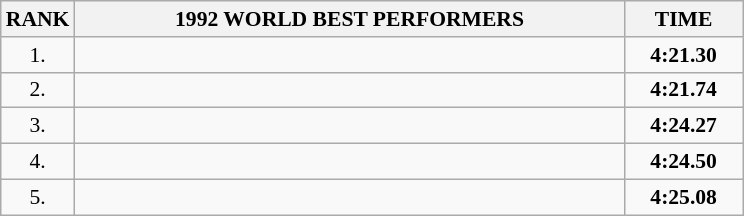<table class="wikitable" style="border-collapse: collapse; font-size: 90%;">
<tr>
<th>RANK</th>
<th align="center" style="width: 25em">1992 WORLD BEST PERFORMERS</th>
<th align="center" style="width: 5em">TIME</th>
</tr>
<tr>
<td align="center">1.</td>
<td></td>
<td align="center"><strong>4:21.30</strong></td>
</tr>
<tr>
<td align="center">2.</td>
<td></td>
<td align="center"><strong>4:21.74</strong></td>
</tr>
<tr>
<td align="center">3.</td>
<td></td>
<td align="center"><strong>4:24.27</strong></td>
</tr>
<tr>
<td align="center">4.</td>
<td></td>
<td align="center"><strong>4:24.50</strong></td>
</tr>
<tr>
<td align="center">5.</td>
<td></td>
<td align="center"><strong>4:25.08</strong></td>
</tr>
</table>
